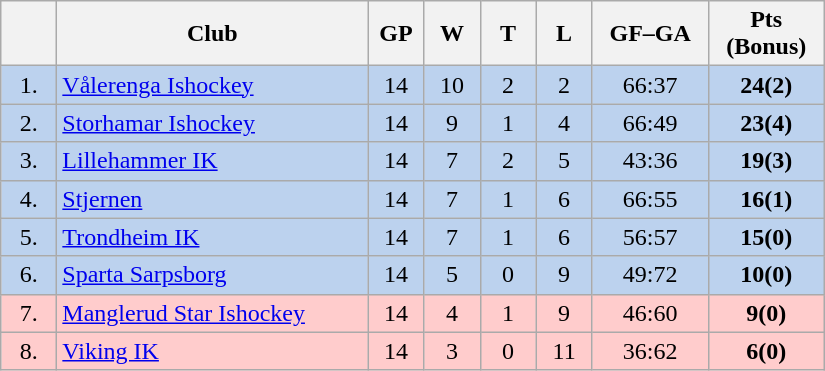<table class="wikitable">
<tr>
<th width="30"></th>
<th width="200">Club</th>
<th width="30">GP</th>
<th width="30">W</th>
<th width="30">T</th>
<th width="30">L</th>
<th width="70">GF–GA</th>
<th width="70">Pts (Bonus)</th>
</tr>
<tr bgcolor="#BCD2EE" align="center">
<td>1.</td>
<td align="left"><a href='#'>Vålerenga Ishockey</a></td>
<td>14</td>
<td>10</td>
<td>2</td>
<td>2</td>
<td>66:37</td>
<td><strong>24(2)</strong></td>
</tr>
<tr bgcolor="#BCD2EE" align="center">
<td>2.</td>
<td align="left"><a href='#'>Storhamar Ishockey</a></td>
<td>14</td>
<td>9</td>
<td>1</td>
<td>4</td>
<td>66:49</td>
<td><strong>23(4)</strong></td>
</tr>
<tr bgcolor="#BCD2EE" align="center">
<td>3.</td>
<td align="left"><a href='#'>Lillehammer IK</a></td>
<td>14</td>
<td>7</td>
<td>2</td>
<td>5</td>
<td>43:36</td>
<td><strong>19(3)</strong></td>
</tr>
<tr bgcolor="#BCD2EE" align="center">
<td>4.</td>
<td align="left"><a href='#'>Stjernen</a></td>
<td>14</td>
<td>7</td>
<td>1</td>
<td>6</td>
<td>66:55</td>
<td><strong>16(1)</strong></td>
</tr>
<tr bgcolor="#BCD2EE" align="center">
<td>5.</td>
<td align="left"><a href='#'>Trondheim IK</a></td>
<td>14</td>
<td>7</td>
<td>1</td>
<td>6</td>
<td>56:57</td>
<td><strong>15(0)</strong></td>
</tr>
<tr bgcolor="#BCD2EE" align="center">
<td>6.</td>
<td align="left"><a href='#'>Sparta Sarpsborg</a></td>
<td>14</td>
<td>5</td>
<td>0</td>
<td>9</td>
<td>49:72</td>
<td><strong>10(0)</strong></td>
</tr>
<tr bgcolor="#FFCCCC" align="center">
<td>7.</td>
<td align="left"><a href='#'>Manglerud Star Ishockey</a></td>
<td>14</td>
<td>4</td>
<td>1</td>
<td>9</td>
<td>46:60</td>
<td><strong>9(0)</strong></td>
</tr>
<tr bgcolor="#FFCCCC" align="center">
<td>8.</td>
<td align="left"><a href='#'>Viking IK</a></td>
<td>14</td>
<td>3</td>
<td>0</td>
<td>11</td>
<td>36:62</td>
<td><strong>6(0)</strong></td>
</tr>
</table>
